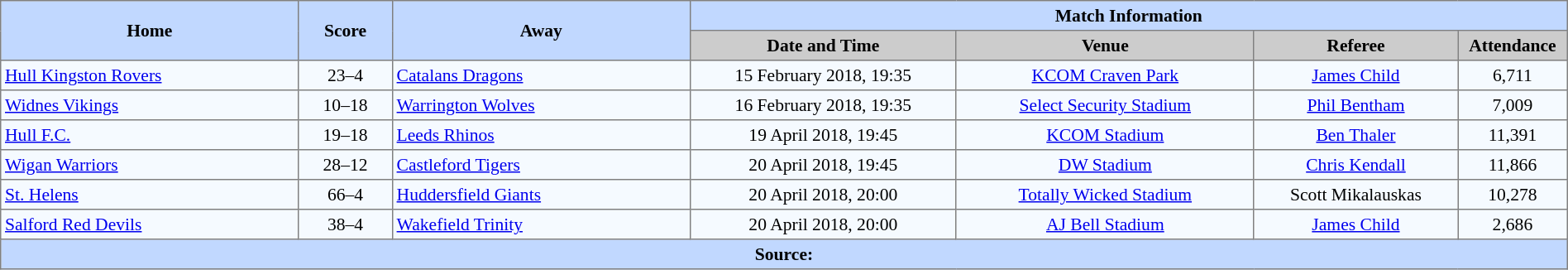<table border=1 style="border-collapse:collapse; font-size:90%; text-align:center;" cellpadding=3 cellspacing=0 width=100%>
<tr bgcolor=#C1D8FF>
<th rowspan=2 width=19%>Home</th>
<th rowspan=2 width=6%>Score</th>
<th rowspan=2 width=19%>Away</th>
<th colspan=4>Match Information</th>
</tr>
<tr bgcolor=#CCCCCC>
<th width=17%>Date and Time</th>
<th width=19%>Venue</th>
<th width=13%>Referee</th>
<th width=7%>Attendance</th>
</tr>
<tr bgcolor=#F5FAFF>
<td align=left> <a href='#'>Hull Kingston Rovers</a></td>
<td>23–4</td>
<td align=left> <a href='#'>Catalans Dragons</a></td>
<td>15 February 2018, 19:35</td>
<td><a href='#'>KCOM Craven Park</a></td>
<td><a href='#'>James Child</a></td>
<td>6,711</td>
</tr>
<tr bgcolor=#F5FAFF>
<td align=left> <a href='#'>Widnes Vikings</a></td>
<td>10–18</td>
<td align=left> <a href='#'>Warrington Wolves</a></td>
<td>16 February 2018, 19:35</td>
<td><a href='#'>Select Security Stadium</a></td>
<td><a href='#'>Phil Bentham</a></td>
<td>7,009</td>
</tr>
<tr bgcolor=#F5FAFF>
<td align=left> <a href='#'>Hull F.C.</a></td>
<td>19–18</td>
<td align=left> <a href='#'>Leeds Rhinos</a></td>
<td>19 April 2018, 19:45</td>
<td><a href='#'>KCOM Stadium</a></td>
<td><a href='#'>Ben Thaler</a></td>
<td>11,391</td>
</tr>
<tr bgcolor=#F5FAFF>
<td align=left> <a href='#'>Wigan Warriors</a></td>
<td>28–12</td>
<td align=left> <a href='#'>Castleford Tigers</a></td>
<td>20 April 2018, 19:45</td>
<td><a href='#'>DW Stadium</a></td>
<td><a href='#'>Chris Kendall</a></td>
<td>11,866</td>
</tr>
<tr bgcolor=#F5FAFF>
<td align=left> <a href='#'>St. Helens</a></td>
<td>66–4</td>
<td align=left> <a href='#'>Huddersfield Giants</a></td>
<td>20 April 2018, 20:00</td>
<td><a href='#'>Totally Wicked Stadium</a></td>
<td>Scott Mikalauskas</td>
<td>10,278</td>
</tr>
<tr bgcolor=#F5FAFF>
<td align=left> <a href='#'>Salford Red Devils</a></td>
<td>38–4</td>
<td align=left> <a href='#'>Wakefield Trinity</a></td>
<td>20 April 2018, 20:00</td>
<td><a href='#'>AJ Bell Stadium</a></td>
<td><a href='#'>James Child</a></td>
<td>2,686</td>
</tr>
<tr style="background:#c1d8ff;">
<th colspan=7>Source:</th>
</tr>
</table>
